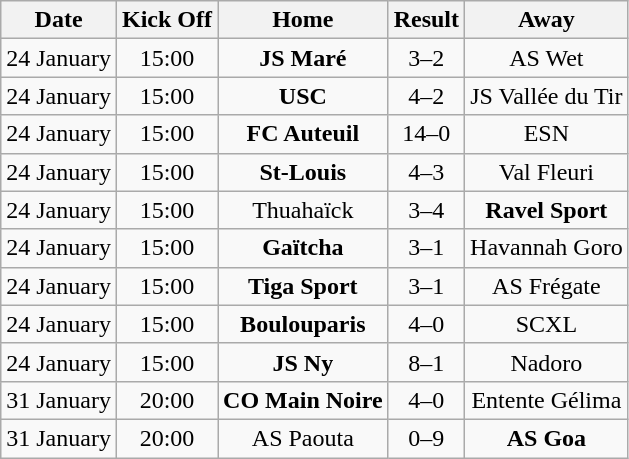<table class="wikitable" style="text-align:center;">
<tr>
<th scope="col">Date</th>
<th scope="col">Kick Off</th>
<th scope="col">Home</th>
<th scope="col">Result</th>
<th scope="col">Away</th>
</tr>
<tr>
<td>24 January</td>
<td>15:00</td>
<td><strong>JS Maré</strong></td>
<td>3–2</td>
<td>AS Wet</td>
</tr>
<tr>
<td>24 January</td>
<td>15:00</td>
<td><strong>USC</strong></td>
<td>4–2</td>
<td>JS Vallée du Tir</td>
</tr>
<tr>
<td>24 January</td>
<td>15:00</td>
<td><strong>FC Auteuil</strong></td>
<td>14–0</td>
<td>ESN</td>
</tr>
<tr>
<td>24 January</td>
<td>15:00</td>
<td><strong>St-Louis</strong></td>
<td>4–3</td>
<td>Val Fleuri</td>
</tr>
<tr>
<td>24 January</td>
<td>15:00</td>
<td>Thuahaïck</td>
<td>3–4</td>
<td><strong>Ravel Sport</strong></td>
</tr>
<tr>
<td>24 January</td>
<td>15:00</td>
<td><strong>Gaïtcha</strong></td>
<td>3–1</td>
<td>Havannah Goro</td>
</tr>
<tr>
<td>24 January</td>
<td>15:00</td>
<td><strong>Tiga Sport</strong></td>
<td>3–1</td>
<td>AS Frégate</td>
</tr>
<tr>
<td>24 January</td>
<td>15:00</td>
<td><strong>Boulouparis</strong></td>
<td>4–0</td>
<td>SCXL</td>
</tr>
<tr>
<td>24 January</td>
<td>15:00</td>
<td><strong>JS Ny</strong></td>
<td>8–1</td>
<td>Nadoro</td>
</tr>
<tr>
<td>31 January</td>
<td>20:00</td>
<td><strong>CO Main Noire</strong></td>
<td>4–0</td>
<td>Entente Gélima</td>
</tr>
<tr>
<td>31 January</td>
<td>20:00</td>
<td>AS Paouta</td>
<td>0–9</td>
<td><strong>AS Goa</strong></td>
</tr>
</table>
